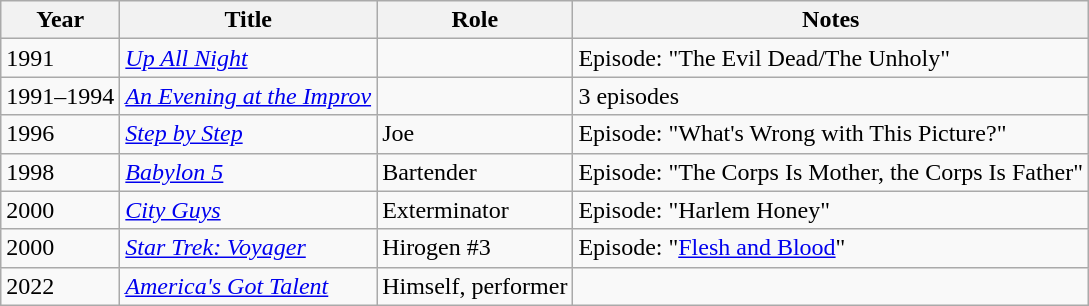<table class="wikitable sortable">
<tr>
<th>Year</th>
<th>Title</th>
<th>Role</th>
<th>Notes</th>
</tr>
<tr>
<td>1991</td>
<td><a href='#'><em>Up All Night</em></a></td>
<td></td>
<td>Episode: "The Evil Dead/The Unholy"</td>
</tr>
<tr>
<td>1991–1994</td>
<td><em><a href='#'>An Evening at the Improv</a></em></td>
<td></td>
<td>3 episodes</td>
</tr>
<tr>
<td>1996</td>
<td><a href='#'><em>Step by Step</em></a></td>
<td>Joe</td>
<td>Episode: "What's Wrong with This Picture?"</td>
</tr>
<tr>
<td>1998</td>
<td><em><a href='#'>Babylon 5</a></em></td>
<td>Bartender</td>
<td>Episode: "The Corps Is Mother, the Corps Is Father"</td>
</tr>
<tr>
<td>2000</td>
<td><em><a href='#'>City Guys</a></em></td>
<td>Exterminator</td>
<td>Episode: "Harlem Honey"</td>
</tr>
<tr>
<td>2000</td>
<td><em><a href='#'>Star Trek: Voyager</a></em></td>
<td>Hirogen #3</td>
<td>Episode: "<a href='#'>Flesh and Blood</a>"</td>
</tr>
<tr>
<td>2022</td>
<td><em><a href='#'>America's Got Talent</a></em></td>
<td>Himself, performer</td>
<td></td>
</tr>
</table>
